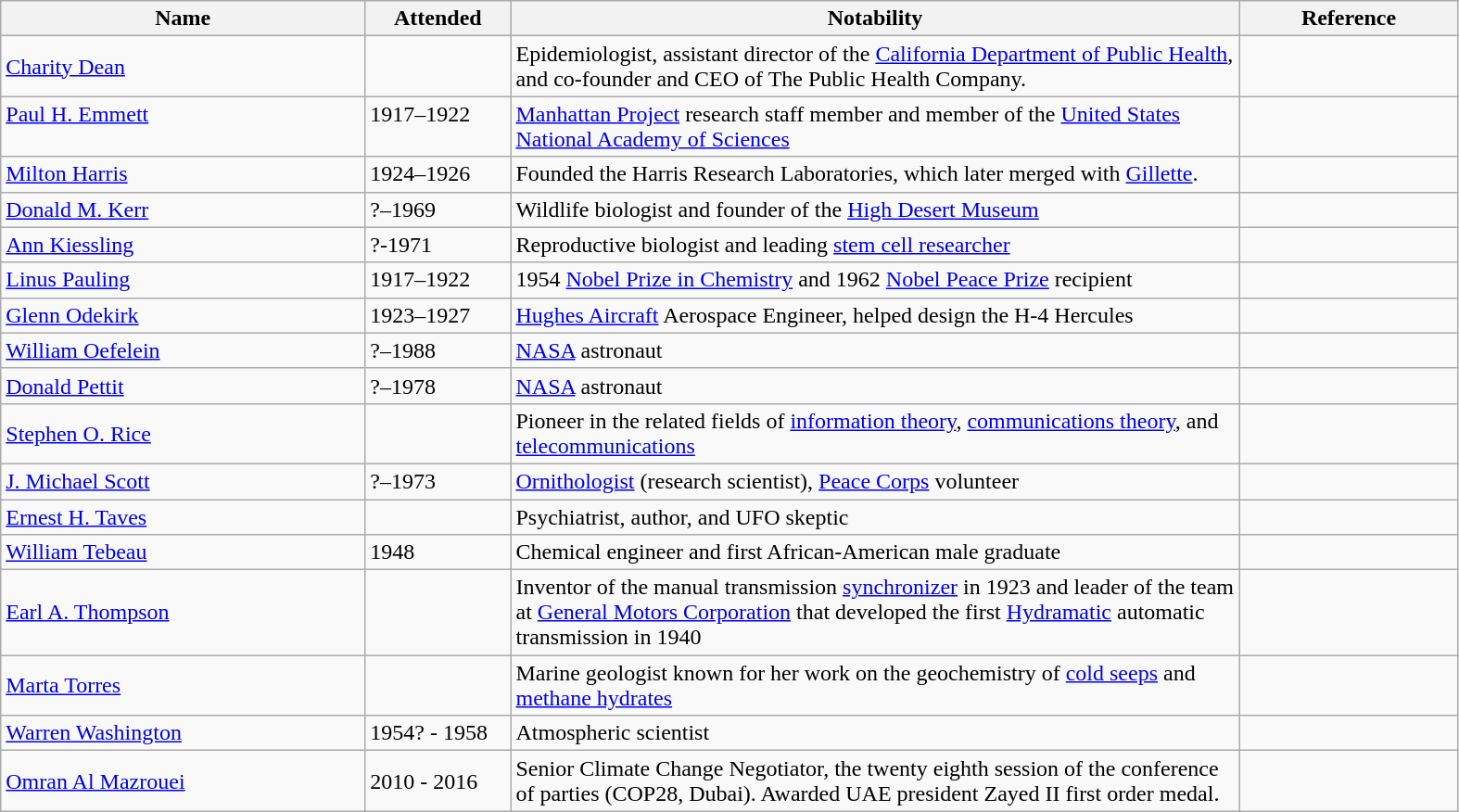<table class="wikitable sortable" style="width:83%">
<tr>
<th width="25%">Name</th>
<th width="10%">Attended</th>
<th width="50%">Notability</th>
<th width="*">Reference</th>
</tr>
<tr>
<td><a href='#'>Charity Dean</a></td>
<td></td>
<td>Epidemiologist, assistant director of the <a href='#'>California Department of Public Health</a>, and co-founder and CEO of The Public Health Company.</td>
<td></td>
</tr>
<tr valign="top">
<td><a href='#'>Paul H. Emmett</a></td>
<td>1917–1922</td>
<td><a href='#'>Manhattan Project</a> research staff member and member of the <a href='#'>United States National Academy of Sciences</a></td>
<td></td>
</tr>
<tr valign="top">
<td><a href='#'>Milton Harris</a></td>
<td>1924–1926</td>
<td>Founded the Harris Research Laboratories, which later merged with <a href='#'>Gillette</a>.</td>
<td></td>
</tr>
<tr valign="top">
<td><a href='#'>Donald M. Kerr</a></td>
<td>?–1969</td>
<td>Wildlife biologist and founder of the <a href='#'>High Desert Museum</a></td>
<td></td>
</tr>
<tr valign="top">
<td><a href='#'>Ann Kiessling</a></td>
<td>?-1971</td>
<td>Reproductive biologist and leading <a href='#'>stem cell researcher</a></td>
<td></td>
</tr>
<tr valign="top">
<td><a href='#'>Linus Pauling</a></td>
<td>1917–1922</td>
<td>1954 <a href='#'>Nobel Prize in Chemistry</a> and 1962 <a href='#'>Nobel Peace Prize</a> recipient</td>
<td></td>
</tr>
<tr valign="top">
<td><a href='#'>Glenn Odekirk</a></td>
<td>1923–1927</td>
<td><a href='#'>Hughes Aircraft</a>  Aerospace Engineer, helped design the H-4 Hercules</td>
<td></td>
</tr>
<tr>
<td><a href='#'>William Oefelein</a></td>
<td>?–1988</td>
<td><a href='#'>NASA</a> astronaut</td>
<td></td>
</tr>
<tr>
<td><a href='#'>Donald Pettit</a></td>
<td>?–1978</td>
<td><a href='#'>NASA</a> astronaut</td>
<td></td>
</tr>
<tr>
<td><a href='#'>Stephen O. Rice</a></td>
<td></td>
<td>Pioneer in the related fields of <a href='#'>information theory</a>, <a href='#'>communications theory</a>, and <a href='#'>telecommunications</a></td>
<td></td>
</tr>
<tr>
<td><a href='#'>J. Michael Scott</a></td>
<td>?–1973</td>
<td><a href='#'>Ornithologist</a> (research scientist), <a href='#'>Peace Corps</a> volunteer</td>
<td></td>
</tr>
<tr>
<td><a href='#'>Ernest H. Taves</a></td>
<td></td>
<td>Psychiatrist, author, and UFO skeptic</td>
<td></td>
</tr>
<tr>
<td><a href='#'>William Tebeau</a></td>
<td>1948</td>
<td>Chemical engineer and first African-American male graduate</td>
<td></td>
</tr>
<tr>
<td><a href='#'>Earl A. Thompson</a></td>
<td></td>
<td>Inventor of the manual transmission <a href='#'>synchronizer</a> in 1923 and leader of the team at <a href='#'>General Motors Corporation</a> that developed the first <a href='#'>Hydramatic</a> automatic transmission in 1940</td>
<td></td>
</tr>
<tr>
<td><a href='#'>Marta Torres</a></td>
<td></td>
<td>Marine geologist known for her work on the geochemistry of <a href='#'>cold seeps</a> and <a href='#'>methane hydrates</a></td>
<td></td>
</tr>
<tr>
<td><a href='#'>Warren Washington</a></td>
<td>1954? - 1958</td>
<td>Atmospheric scientist</td>
<td></td>
</tr>
<tr>
<td><a href='#'>Omran Al Mazrouei</a></td>
<td>2010 - 2016</td>
<td>Senior Climate Change Negotiator, the twenty eighth session of the conference of parties (COP28, Dubai). Awarded UAE president Zayed II first order medal.</td>
<td></td>
</tr>
</table>
